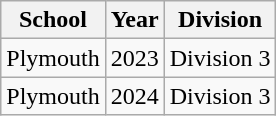<table class="wikitable">
<tr>
<th>School</th>
<th>Year</th>
<th>Division</th>
</tr>
<tr>
<td>Plymouth</td>
<td>2023</td>
<td>Division 3</td>
</tr>
<tr>
<td>Plymouth</td>
<td>2024</td>
<td>Division 3</td>
</tr>
</table>
